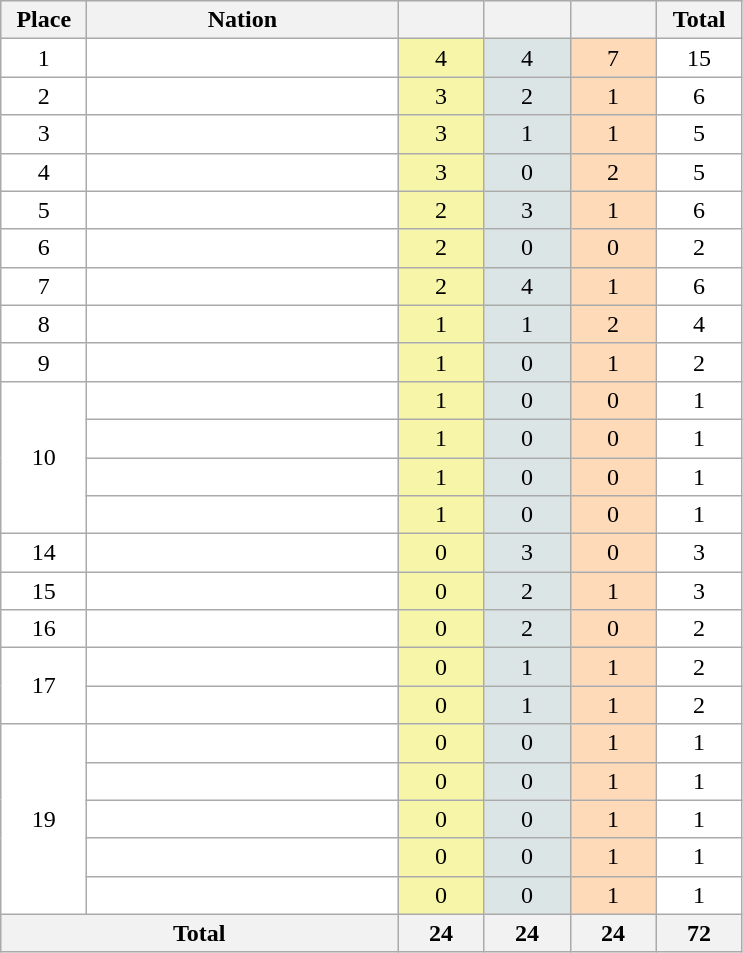<table class="wikitable" style="border:1px solid #AAAAAA">
<tr bgcolor="#EFEFEF">
<th width=50>Place</th>
<th width=200>Nation</th>
<th width=50></th>
<th width=50></th>
<th width=50></th>
<th width=50>Total</th>
</tr>
<tr align=center bgcolor="#FFFFFF">
<td>1</td>
<td align="left"></td>
<td style="background:#F7F6A8;">4</td>
<td style="background:#DCE5E5;">4</td>
<td style="background:#FFDAB9;">7</td>
<td>15</td>
</tr>
<tr align=center bgcolor="#FFFFFF">
<td>2</td>
<td align="left"></td>
<td style="background:#F7F6A8;">3</td>
<td style="background:#DCE5E5;">2</td>
<td style="background:#FFDAB9;">1</td>
<td>6</td>
</tr>
<tr align=center bgcolor="#FFFFFF">
<td>3</td>
<td align="left"></td>
<td style="background:#F7F6A8;">3</td>
<td style="background:#DCE5E5;">1</td>
<td style="background:#FFDAB9;">1</td>
<td>5</td>
</tr>
<tr align=center bgcolor="#FFFFFF">
<td>4</td>
<td align="left"></td>
<td style="background:#F7F6A8;">3</td>
<td style="background:#DCE5E5;">0</td>
<td style="background:#FFDAB9;">2</td>
<td>5</td>
</tr>
<tr align=center bgcolor="#FFFFFF">
<td>5</td>
<td align="left"></td>
<td style="background:#F7F6A8;">2</td>
<td style="background:#DCE5E5;">3</td>
<td style="background:#FFDAB9;">1</td>
<td>6</td>
</tr>
<tr align=center bgcolor="#FFFFFF">
<td>6</td>
<td align="left"></td>
<td style="background:#F7F6A8;">2</td>
<td style="background:#DCE5E5;">0</td>
<td style="background:#FFDAB9;">0</td>
<td>2</td>
</tr>
<tr align=center bgcolor="#FFFFFF">
<td>7</td>
<td align="left"></td>
<td style="background:#F7F6A8;">2</td>
<td style="background:#DCE5E5;">4</td>
<td style="background:#FFDAB9;">1</td>
<td>6</td>
</tr>
<tr align=center bgcolor="#FFFFFF">
<td>8</td>
<td align="left"></td>
<td style="background:#F7F6A8;">1</td>
<td style="background:#DCE5E5;">1</td>
<td style="background:#FFDAB9;">2</td>
<td>4</td>
</tr>
<tr align=center bgcolor="#FFFFFF">
<td>9</td>
<td align="left"></td>
<td style="background:#F7F6A8;">1</td>
<td style="background:#DCE5E5;">0</td>
<td style="background:#FFDAB9;">1</td>
<td>2</td>
</tr>
<tr align=center bgcolor="#FFFFFF">
<td rowspan=4>10</td>
<td align="left"></td>
<td style="background:#F7F6A8;">1</td>
<td style="background:#DCE5E5;">0</td>
<td style="background:#FFDAB9;">0</td>
<td>1</td>
</tr>
<tr align=center bgcolor="#FFFFFF">
<td align="left"></td>
<td style="background:#F7F6A8;">1</td>
<td style="background:#DCE5E5;">0</td>
<td style="background:#FFDAB9;">0</td>
<td>1</td>
</tr>
<tr align=center bgcolor="#FFFFFF">
<td align="left"></td>
<td style="background:#F7F6A8;">1</td>
<td style="background:#DCE5E5;">0</td>
<td style="background:#FFDAB9;">0</td>
<td>1</td>
</tr>
<tr align=center bgcolor="#FFFFFF">
<td align="left"></td>
<td style="background:#F7F6A8;">1</td>
<td style="background:#DCE5E5;">0</td>
<td style="background:#FFDAB9;">0</td>
<td>1</td>
</tr>
<tr align=center bgcolor="#FFFFFF">
<td>14</td>
<td align="left"></td>
<td style="background:#F7F6A8;">0</td>
<td style="background:#DCE5E5;">3</td>
<td style="background:#FFDAB9;">0</td>
<td>3</td>
</tr>
<tr align=center bgcolor="#FFFFFF">
<td>15</td>
<td align="left"></td>
<td style="background:#F7F6A8;">0</td>
<td style="background:#DCE5E5;">2</td>
<td style="background:#FFDAB9;">1</td>
<td>3</td>
</tr>
<tr align=center bgcolor="#FFFFFF">
<td>16</td>
<td align="left"></td>
<td style="background:#F7F6A8;">0</td>
<td style="background:#DCE5E5;">2</td>
<td style="background:#FFDAB9;">0</td>
<td>2</td>
</tr>
<tr align=center bgcolor="#FFFFFF">
<td rowspan=2>17</td>
<td align="left"></td>
<td style="background:#F7F6A8;">0</td>
<td style="background:#DCE5E5;">1</td>
<td style="background:#FFDAB9;">1</td>
<td>2</td>
</tr>
<tr align=center bgcolor="#FFFFFF">
<td align="left"></td>
<td style="background:#F7F6A8;">0</td>
<td style="background:#DCE5E5;">1</td>
<td style="background:#FFDAB9;">1</td>
<td>2</td>
</tr>
<tr align=center bgcolor="#FFFFFF">
<td rowspan=5>19</td>
<td align="left"></td>
<td style="background:#F7F6A8;">0</td>
<td style="background:#DCE5E5;">0</td>
<td style="background:#FFDAB9;">1</td>
<td>1</td>
</tr>
<tr align=center bgcolor="#FFFFFF">
<td align="left"></td>
<td style="background:#F7F6A8;">0</td>
<td style="background:#DCE5E5;">0</td>
<td style="background:#FFDAB9;">1</td>
<td>1</td>
</tr>
<tr align=center bgcolor="#FFFFFF">
<td align="left"></td>
<td style="background:#F7F6A8;">0</td>
<td style="background:#DCE5E5;">0</td>
<td style="background:#FFDAB9;">1</td>
<td>1</td>
</tr>
<tr align=center bgcolor="#FFFFFF">
<td align="left"></td>
<td style="background:#F7F6A8;">0</td>
<td style="background:#DCE5E5;">0</td>
<td style="background:#FFDAB9;">1</td>
<td>1</td>
</tr>
<tr align=center bgcolor="#FFFFFF">
<td align="left"></td>
<td style="background:#F7F6A8;">0</td>
<td style="background:#DCE5E5;">0</td>
<td style="background:#FFDAB9;">1</td>
<td>1</td>
</tr>
<tr bgcolor="#EFEFEF">
<th colspan="2">Total</th>
<th>24</th>
<th>24</th>
<th>24</th>
<th>72</th>
</tr>
</table>
